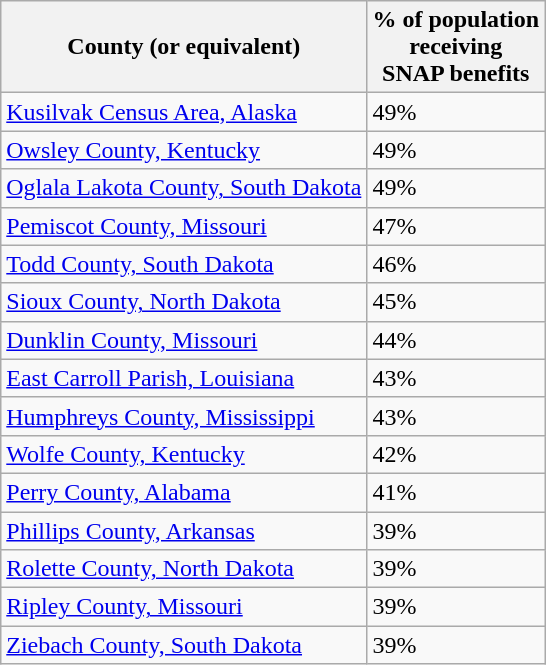<table class="wikitable">
<tr>
<th>County (or equivalent)</th>
<th>% of population<br>receiving<br>SNAP benefits</th>
</tr>
<tr>
<td><a href='#'>Kusilvak Census Area, Alaska</a></td>
<td>49%</td>
</tr>
<tr>
<td><a href='#'>Owsley County, Kentucky</a></td>
<td>49%</td>
</tr>
<tr>
<td><a href='#'>Oglala Lakota County, South Dakota</a></td>
<td>49%</td>
</tr>
<tr>
<td><a href='#'>Pemiscot County, Missouri</a></td>
<td>47%</td>
</tr>
<tr>
<td><a href='#'>Todd County, South Dakota</a></td>
<td>46%</td>
</tr>
<tr>
<td><a href='#'>Sioux County, North Dakota</a></td>
<td>45%</td>
</tr>
<tr>
<td><a href='#'>Dunklin County, Missouri</a></td>
<td>44%</td>
</tr>
<tr>
<td><a href='#'>East Carroll Parish, Louisiana</a></td>
<td>43%</td>
</tr>
<tr>
<td><a href='#'>Humphreys County, Mississippi</a></td>
<td>43%</td>
</tr>
<tr>
<td><a href='#'>Wolfe County, Kentucky</a></td>
<td>42%</td>
</tr>
<tr>
<td><a href='#'>Perry County, Alabama</a></td>
<td>41%</td>
</tr>
<tr>
<td><a href='#'>Phillips County, Arkansas</a></td>
<td>39%</td>
</tr>
<tr>
<td><a href='#'>Rolette County, North Dakota</a></td>
<td>39%</td>
</tr>
<tr>
<td><a href='#'>Ripley County, Missouri</a></td>
<td>39%</td>
</tr>
<tr>
<td><a href='#'>Ziebach County, South Dakota</a></td>
<td>39%</td>
</tr>
</table>
